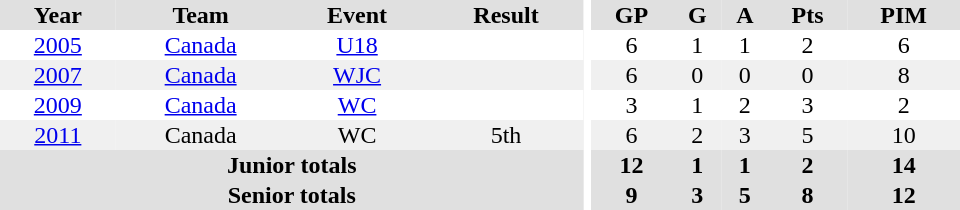<table border="0" cellpadding="1" cellspacing="0" style="text-align:center; width:40em">
<tr bgcolor="#e0e0e0">
<th>Year</th>
<th>Team</th>
<th>Event</th>
<th>Result</th>
<th rowspan="99" bgcolor="#ffffff"></th>
<th>GP</th>
<th>G</th>
<th>A</th>
<th>Pts</th>
<th>PIM</th>
</tr>
<tr>
<td><a href='#'>2005</a></td>
<td><a href='#'>Canada</a></td>
<td><a href='#'>U18</a></td>
<td></td>
<td>6</td>
<td>1</td>
<td>1</td>
<td>2</td>
<td>6</td>
</tr>
<tr bgcolor="#f0f0f0">
<td><a href='#'>2007</a></td>
<td><a href='#'>Canada</a></td>
<td><a href='#'>WJC</a></td>
<td></td>
<td>6</td>
<td>0</td>
<td>0</td>
<td>0</td>
<td>8</td>
</tr>
<tr>
<td><a href='#'>2009</a></td>
<td><a href='#'>Canada</a></td>
<td><a href='#'>WC</a></td>
<td></td>
<td>3</td>
<td>1</td>
<td>2</td>
<td>3</td>
<td>2</td>
</tr>
<tr bgcolor="#f0f0f0">
<td><a href='#'>2011</a></td>
<td>Canada</td>
<td>WC</td>
<td>5th</td>
<td>6</td>
<td>2</td>
<td>3</td>
<td>5</td>
<td>10</td>
</tr>
<tr bgcolor="#e0e0e0">
<th colspan=4>Junior totals</th>
<th>12</th>
<th>1</th>
<th>1</th>
<th>2</th>
<th>14</th>
</tr>
<tr bgcolor="#e0e0e0">
<th colspan=4>Senior totals</th>
<th>9</th>
<th>3</th>
<th>5</th>
<th>8</th>
<th>12</th>
</tr>
</table>
